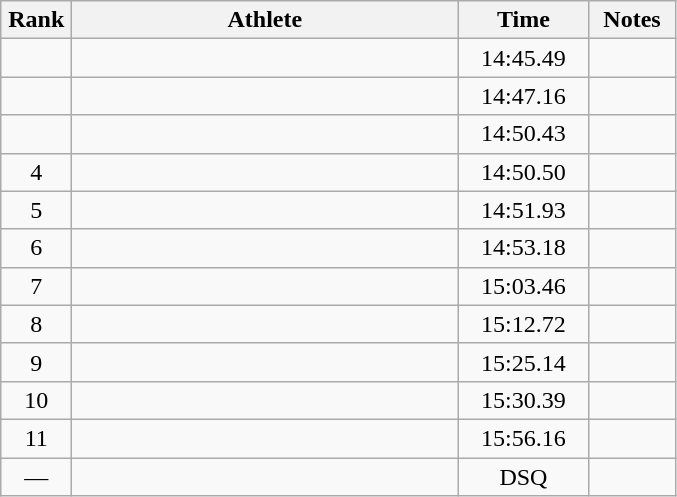<table class=wikitable style="text-align:center">
<tr>
<th width=40>Rank</th>
<th width=250>Athlete</th>
<th width=80>Time</th>
<th width=50>Notes</th>
</tr>
<tr>
<td></td>
<td align=left></td>
<td>14:45.49</td>
<td></td>
</tr>
<tr>
<td></td>
<td align=left></td>
<td>14:47.16</td>
<td></td>
</tr>
<tr>
<td></td>
<td align=left></td>
<td>14:50.43</td>
<td></td>
</tr>
<tr>
<td>4</td>
<td align=left></td>
<td>14:50.50</td>
<td></td>
</tr>
<tr>
<td>5</td>
<td align=left></td>
<td>14:51.93</td>
<td></td>
</tr>
<tr>
<td>6</td>
<td align=left></td>
<td>14:53.18</td>
<td></td>
</tr>
<tr>
<td>7</td>
<td align=left></td>
<td>15:03.46</td>
<td></td>
</tr>
<tr>
<td>8</td>
<td align=left></td>
<td>15:12.72</td>
<td></td>
</tr>
<tr>
<td>9</td>
<td align=left></td>
<td>15:25.14</td>
<td></td>
</tr>
<tr>
<td>10</td>
<td align=left></td>
<td>15:30.39</td>
<td></td>
</tr>
<tr>
<td>11</td>
<td align=left></td>
<td>15:56.16</td>
<td></td>
</tr>
<tr>
<td>—</td>
<td align=left></td>
<td>DSQ</td>
<td></td>
</tr>
</table>
